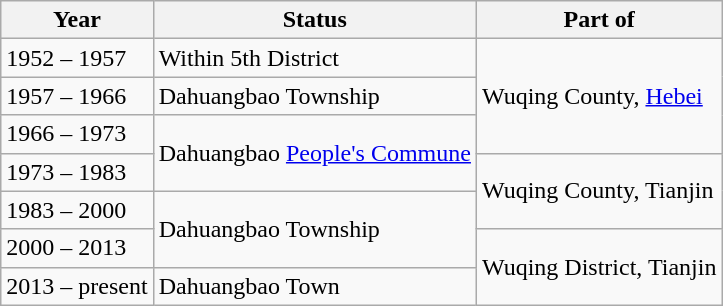<table class="wikitable">
<tr>
<th>Year</th>
<th>Status</th>
<th>Part of</th>
</tr>
<tr>
<td>1952 – 1957</td>
<td>Within 5th District</td>
<td rowspan="3">Wuqing County, <a href='#'>Hebei</a></td>
</tr>
<tr>
<td>1957 – 1966</td>
<td>Dahuangbao Township</td>
</tr>
<tr>
<td>1966 – 1973</td>
<td rowspan="2">Dahuangbao <a href='#'>People's Commune</a></td>
</tr>
<tr>
<td>1973 – 1983</td>
<td rowspan="2">Wuqing County, Tianjin</td>
</tr>
<tr>
<td>1983 – 2000</td>
<td rowspan="2">Dahuangbao Township</td>
</tr>
<tr>
<td>2000 – 2013</td>
<td rowspan="2">Wuqing District, Tianjin</td>
</tr>
<tr>
<td>2013 – present</td>
<td>Dahuangbao Town</td>
</tr>
</table>
